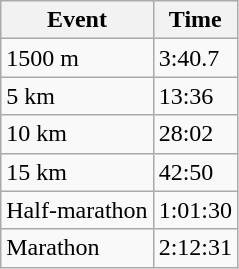<table class="wikitable">
<tr>
<th>Event</th>
<th>Time</th>
</tr>
<tr>
<td>1500 m</td>
<td>3:40.7</td>
</tr>
<tr>
<td>5 km</td>
<td>13:36</td>
</tr>
<tr>
<td>10 km</td>
<td>28:02</td>
</tr>
<tr>
<td>15 km</td>
<td>42:50</td>
</tr>
<tr>
<td>Half-marathon</td>
<td>1:01:30</td>
</tr>
<tr>
<td>Marathon</td>
<td>2:12:31</td>
</tr>
</table>
